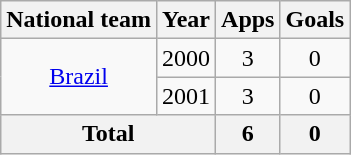<table class="wikitable" style="text-align:center">
<tr>
<th>National team</th>
<th>Year</th>
<th>Apps</th>
<th>Goals</th>
</tr>
<tr>
<td rowspan="2"><a href='#'>Brazil</a></td>
<td>2000</td>
<td>3</td>
<td>0</td>
</tr>
<tr>
<td>2001</td>
<td>3</td>
<td>0</td>
</tr>
<tr>
<th colspan="2">Total</th>
<th>6</th>
<th>0</th>
</tr>
</table>
